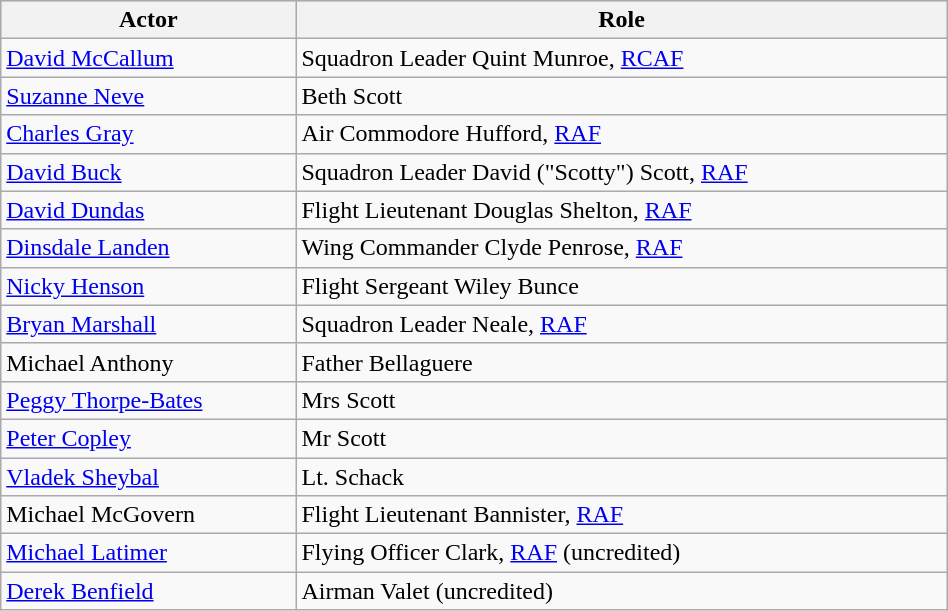<table class="wikitable" width="50%">
<tr bgcolor="#CCCCCC">
<th>Actor</th>
<th>Role</th>
</tr>
<tr>
<td><a href='#'>David McCallum</a></td>
<td>Squadron Leader Quint Munroe, <a href='#'>RCAF</a></td>
</tr>
<tr>
<td><a href='#'>Suzanne Neve</a></td>
<td>Beth Scott</td>
</tr>
<tr>
<td><a href='#'>Charles Gray</a></td>
<td>Air Commodore Hufford, <a href='#'>RAF</a></td>
</tr>
<tr>
<td><a href='#'>David Buck</a></td>
<td>Squadron Leader David ("Scotty") Scott, <a href='#'>RAF</a></td>
</tr>
<tr>
<td><a href='#'>David Dundas</a></td>
<td>Flight Lieutenant Douglas Shelton, <a href='#'>RAF</a></td>
</tr>
<tr>
<td><a href='#'>Dinsdale Landen</a></td>
<td>Wing Commander Clyde Penrose, <a href='#'>RAF</a></td>
</tr>
<tr>
<td><a href='#'>Nicky Henson</a></td>
<td>Flight Sergeant Wiley Bunce</td>
</tr>
<tr>
<td><a href='#'>Bryan Marshall</a></td>
<td>Squadron Leader Neale, <a href='#'>RAF</a></td>
</tr>
<tr>
<td>Michael Anthony</td>
<td>Father Bellaguere</td>
</tr>
<tr>
<td><a href='#'>Peggy Thorpe-Bates</a></td>
<td>Mrs Scott</td>
</tr>
<tr>
<td><a href='#'>Peter Copley</a></td>
<td>Mr Scott</td>
</tr>
<tr>
<td><a href='#'>Vladek Sheybal</a></td>
<td>Lt. Schack</td>
</tr>
<tr>
<td>Michael McGovern</td>
<td>Flight Lieutenant Bannister, <a href='#'>RAF</a></td>
</tr>
<tr>
<td><a href='#'>Michael Latimer</a></td>
<td>Flying Officer Clark, <a href='#'>RAF</a> (uncredited)</td>
</tr>
<tr>
<td><a href='#'>Derek Benfield</a></td>
<td>Airman Valet (uncredited)</td>
</tr>
</table>
